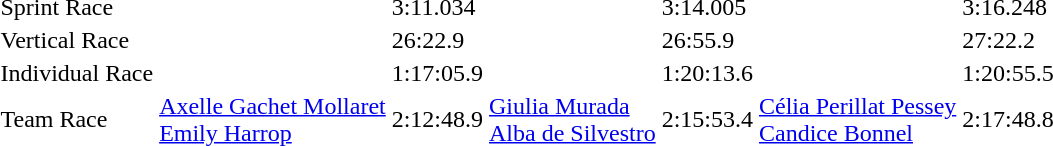<table>
<tr>
<td>Sprint Race</td>
<td></td>
<td>3:11.034</td>
<td></td>
<td>3:14.005</td>
<td></td>
<td>3:16.248</td>
</tr>
<tr>
<td>Vertical Race</td>
<td></td>
<td>26:22.9</td>
<td></td>
<td>26:55.9</td>
<td></td>
<td>27:22.2</td>
</tr>
<tr>
<td>Individual Race</td>
<td></td>
<td>1:17:05.9</td>
<td></td>
<td>1:20:13.6</td>
<td></td>
<td>1:20:55.5</td>
</tr>
<tr>
<td>Team Race</td>
<td><a href='#'>Axelle Gachet Mollaret</a><br><a href='#'>Emily Harrop</a><br></td>
<td>2:12:48.9</td>
<td><a href='#'>Giulia Murada</a><br><a href='#'>Alba de Silvestro</a><br></td>
<td>2:15:53.4</td>
<td><a href='#'>Célia Perillat Pessey</a><br><a href='#'>Candice Bonnel</a><br></td>
<td>2:17:48.8</td>
</tr>
</table>
